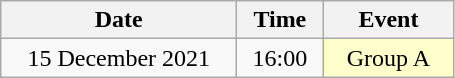<table class = "wikitable" style="text-align:center;">
<tr>
<th width=150>Date</th>
<th width=50>Time</th>
<th width=80>Event</th>
</tr>
<tr>
<td>15 December 2021</td>
<td>16:00</td>
<td bgcolor=ffffcc>Group A</td>
</tr>
</table>
